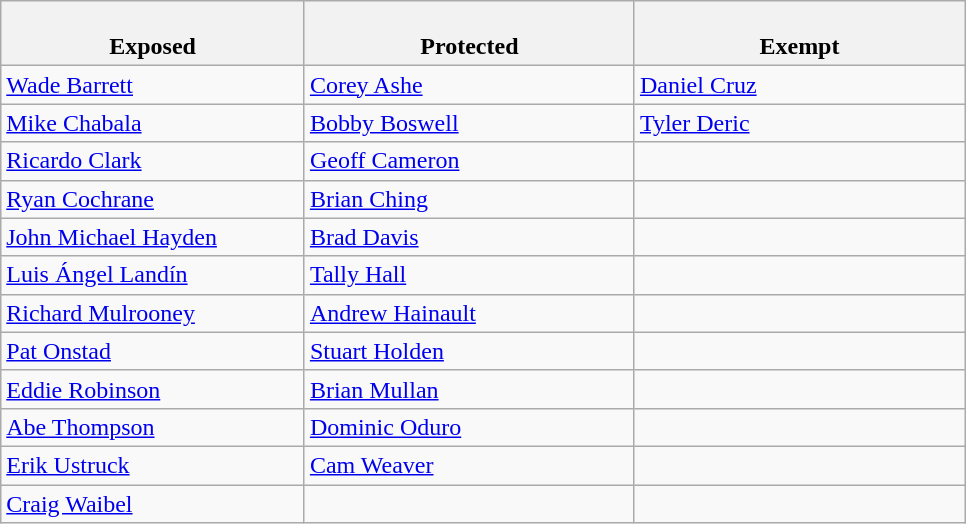<table class="wikitable">
<tr>
<th style="width:23%"><br>Exposed</th>
<th style="width:25%"><br>Protected</th>
<th style="width:25%"><br>Exempt</th>
</tr>
<tr>
<td><a href='#'>Wade Barrett</a></td>
<td><a href='#'>Corey Ashe</a></td>
<td><a href='#'>Daniel Cruz</a></td>
</tr>
<tr>
<td><a href='#'>Mike Chabala</a></td>
<td><a href='#'>Bobby Boswell</a></td>
<td><a href='#'>Tyler Deric</a></td>
</tr>
<tr>
<td><a href='#'>Ricardo Clark</a></td>
<td><a href='#'>Geoff Cameron</a></td>
<td></td>
</tr>
<tr>
<td><a href='#'>Ryan Cochrane</a></td>
<td><a href='#'>Brian Ching</a></td>
<td></td>
</tr>
<tr>
<td><a href='#'>John Michael Hayden</a></td>
<td><a href='#'>Brad Davis</a></td>
<td></td>
</tr>
<tr>
<td><a href='#'>Luis Ángel Landín</a></td>
<td><a href='#'>Tally Hall</a></td>
<td></td>
</tr>
<tr>
<td><a href='#'>Richard Mulrooney</a></td>
<td><a href='#'>Andrew Hainault</a></td>
<td></td>
</tr>
<tr>
<td><a href='#'>Pat Onstad</a></td>
<td><a href='#'>Stuart Holden</a></td>
<td></td>
</tr>
<tr>
<td><a href='#'>Eddie Robinson</a></td>
<td><a href='#'>Brian Mullan</a></td>
<td></td>
</tr>
<tr>
<td><a href='#'>Abe Thompson</a></td>
<td><a href='#'>Dominic Oduro</a></td>
<td></td>
</tr>
<tr>
<td><a href='#'>Erik Ustruck</a></td>
<td><a href='#'>Cam Weaver</a></td>
<td></td>
</tr>
<tr>
<td><a href='#'>Craig Waibel</a></td>
<td></td>
<td></td>
</tr>
</table>
